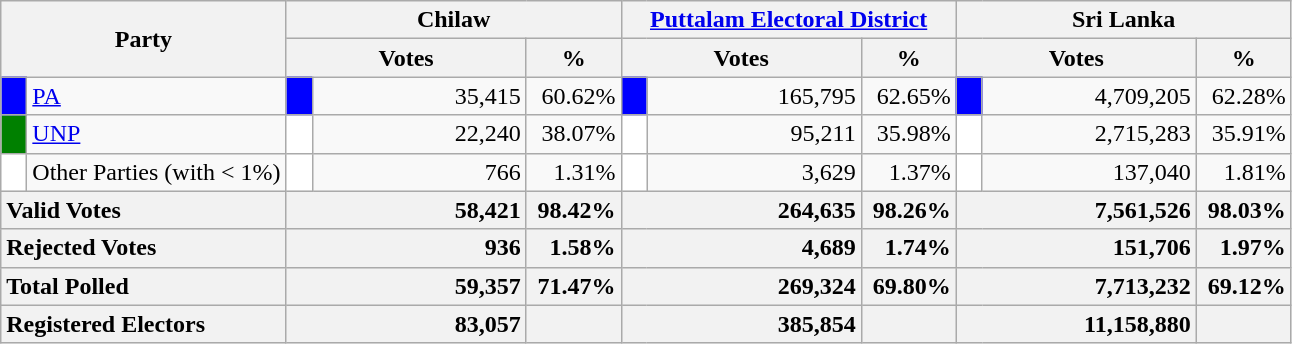<table class="wikitable">
<tr>
<th colspan="2" width="144px"rowspan="2">Party</th>
<th colspan="3" width="216px">Chilaw</th>
<th colspan="3" width="216px"><a href='#'>Puttalam Electoral District</a></th>
<th colspan="3" width="216px">Sri Lanka</th>
</tr>
<tr>
<th colspan="2" width="144px">Votes</th>
<th>%</th>
<th colspan="2" width="144px">Votes</th>
<th>%</th>
<th colspan="2" width="144px">Votes</th>
<th>%</th>
</tr>
<tr>
<td style="background-color:blue;" width="10px"></td>
<td style="text-align:left;"><a href='#'>PA</a></td>
<td style="background-color:blue;" width="10px"></td>
<td style="text-align:right;">35,415</td>
<td style="text-align:right;">60.62%</td>
<td style="background-color:blue;" width="10px"></td>
<td style="text-align:right;">165,795</td>
<td style="text-align:right;">62.65%</td>
<td style="background-color:blue;" width="10px"></td>
<td style="text-align:right;">4,709,205</td>
<td style="text-align:right;">62.28%</td>
</tr>
<tr>
<td style="background-color:green;" width="10px"></td>
<td style="text-align:left;"><a href='#'>UNP</a></td>
<td style="background-color:white;" width="10px"></td>
<td style="text-align:right;">22,240</td>
<td style="text-align:right;">38.07%</td>
<td style="background-color:white;" width="10px"></td>
<td style="text-align:right;">95,211</td>
<td style="text-align:right;">35.98%</td>
<td style="background-color:white;" width="10px"></td>
<td style="text-align:right;">2,715,283</td>
<td style="text-align:right;">35.91%</td>
</tr>
<tr>
<td style="background-color:white;" width="10px"></td>
<td style="text-align:left;">Other Parties (with < 1%)</td>
<td style="background-color:white;" width="10px"></td>
<td style="text-align:right;">766</td>
<td style="text-align:right;">1.31%</td>
<td style="background-color:white;" width="10px"></td>
<td style="text-align:right;">3,629</td>
<td style="text-align:right;">1.37%</td>
<td style="background-color:white;" width="10px"></td>
<td style="text-align:right;">137,040</td>
<td style="text-align:right;">1.81%</td>
</tr>
<tr>
<th colspan="2" width="144px"style="text-align:left;">Valid Votes</th>
<th style="text-align:right;"colspan="2" width="144px">58,421</th>
<th style="text-align:right;">98.42%</th>
<th style="text-align:right;"colspan="2" width="144px">264,635</th>
<th style="text-align:right;">98.26%</th>
<th style="text-align:right;"colspan="2" width="144px">7,561,526</th>
<th style="text-align:right;">98.03%</th>
</tr>
<tr>
<th colspan="2" width="144px"style="text-align:left;">Rejected Votes</th>
<th style="text-align:right;"colspan="2" width="144px">936</th>
<th style="text-align:right;">1.58%</th>
<th style="text-align:right;"colspan="2" width="144px">4,689</th>
<th style="text-align:right;">1.74%</th>
<th style="text-align:right;"colspan="2" width="144px">151,706</th>
<th style="text-align:right;">1.97%</th>
</tr>
<tr>
<th colspan="2" width="144px"style="text-align:left;">Total Polled</th>
<th style="text-align:right;"colspan="2" width="144px">59,357</th>
<th style="text-align:right;">71.47%</th>
<th style="text-align:right;"colspan="2" width="144px">269,324</th>
<th style="text-align:right;">69.80%</th>
<th style="text-align:right;"colspan="2" width="144px">7,713,232</th>
<th style="text-align:right;">69.12%</th>
</tr>
<tr>
<th colspan="2" width="144px"style="text-align:left;">Registered Electors</th>
<th style="text-align:right;"colspan="2" width="144px">83,057</th>
<th></th>
<th style="text-align:right;"colspan="2" width="144px">385,854</th>
<th></th>
<th style="text-align:right;"colspan="2" width="144px">11,158,880</th>
<th></th>
</tr>
</table>
